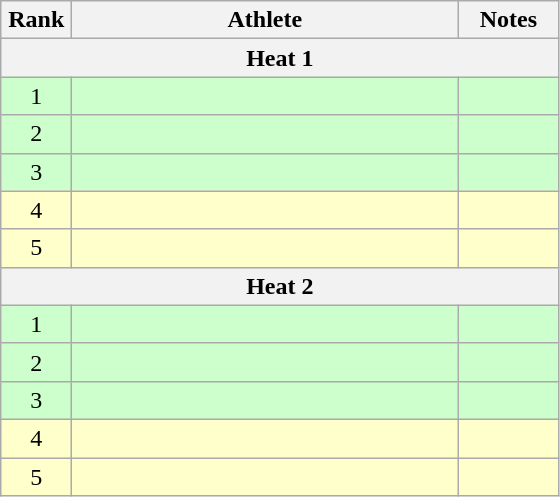<table class=wikitable style="text-align:center">
<tr>
<th width=40>Rank</th>
<th width=250>Athlete</th>
<th width=60>Notes</th>
</tr>
<tr>
<th colspan=3>Heat 1</th>
</tr>
<tr bgcolor="ccffcc">
<td>1</td>
<td align=left></td>
<td></td>
</tr>
<tr bgcolor="ccffcc">
<td>2</td>
<td align=left></td>
<td></td>
</tr>
<tr bgcolor="ccffcc">
<td>3</td>
<td align=left></td>
<td></td>
</tr>
<tr bgcolor="ffffcc">
<td>4</td>
<td align=left></td>
<td></td>
</tr>
<tr bgcolor="ffffcc">
<td>5</td>
<td align=left></td>
<td></td>
</tr>
<tr>
<th colspan=3>Heat 2</th>
</tr>
<tr bgcolor="ccffcc">
<td>1</td>
<td align=left></td>
<td></td>
</tr>
<tr bgcolor="ccffcc">
<td>2</td>
<td align=left></td>
<td></td>
</tr>
<tr bgcolor="ccffcc">
<td>3</td>
<td align=left></td>
<td></td>
</tr>
<tr bgcolor="ffffcc">
<td>4</td>
<td align=left></td>
<td></td>
</tr>
<tr bgcolor="ffffcc">
<td>5</td>
<td align=left></td>
<td></td>
</tr>
</table>
